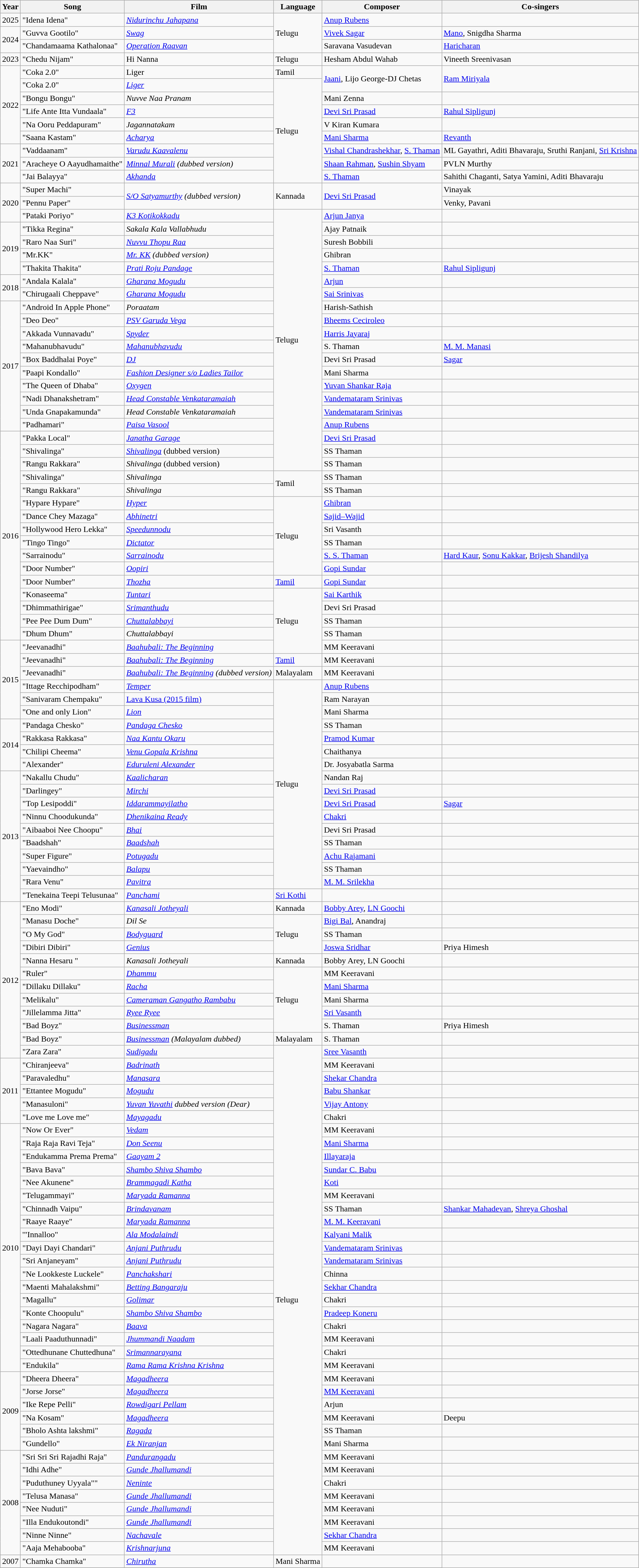<table class="wikitable sortable">
<tr>
<th>Year</th>
<th>Song</th>
<th>Film</th>
<th>Language</th>
<th>Composer</th>
<th>Co-singers</th>
</tr>
<tr>
<td>2025</td>
<td>"Idena Idena"</td>
<td><a href='#'><em>Nidurinchu Jahapana</em></a></td>
<td rowspan="3">Telugu</td>
<td><a href='#'>Anup Rubens</a></td>
<td></td>
</tr>
<tr>
<td rowspan="2">2024</td>
<td>"Guvva Gootilo"</td>
<td><a href='#'><em>Swag</em></a></td>
<td><a href='#'>Vivek Sagar</a></td>
<td><a href='#'>Mano</a>, Snigdha Sharma</td>
</tr>
<tr>
<td>"Chandamaama Kathalonaa"</td>
<td><em><a href='#'>Operation Raavan</a></em></td>
<td>Saravana Vasudevan</td>
<td><a href='#'>Haricharan</a></td>
</tr>
<tr>
<td>2023</td>
<td>"Chedu Nijam"</td>
<td>Hi Nanna</td>
<td>Telugu</td>
<td>Hesham Abdul Wahab</td>
<td>Vineeth Sreenivasan</td>
</tr>
<tr>
<td rowspan="6">2022</td>
<td>"Coka 2.0"</td>
<td>Liger</td>
<td>Tamil</td>
<td rowspan="2"><a href='#'>Jaani</a>, Lijo George-DJ Chetas</td>
<td rowspan="2"><a href='#'>Ram Miriyala</a></td>
</tr>
<tr>
<td>"Coka 2.0"</td>
<td><a href='#'><em>Liger</em></a></td>
<td rowspan="8">Telugu</td>
</tr>
<tr>
<td>"Bongu Bongu"</td>
<td><em>Nuvve Naa Pranam</em></td>
<td>Mani Zenna</td>
<td></td>
</tr>
<tr>
<td>"Life Ante Itta Vundaala"</td>
<td><em><a href='#'>F3</a></em></td>
<td><a href='#'>Devi Sri Prasad</a></td>
<td><a href='#'>Rahul Sipligunj</a></td>
</tr>
<tr>
<td>"Na Ooru Peddapuram"</td>
<td><em>Jagannatakam</em></td>
<td>V Kiran Kumara</td>
<td></td>
</tr>
<tr>
<td>"Saana Kastam"</td>
<td><em><a href='#'>Acharya</a></em></td>
<td><a href='#'>Mani Sharma</a></td>
<td><a href='#'>Revanth</a></td>
</tr>
<tr>
<td rowspan="3">2021</td>
<td>"Vaddaanam"</td>
<td><em><a href='#'>Varudu Kaavalenu</a></em></td>
<td><a href='#'>Vishal Chandrashekhar</a>, <a href='#'>S. Thaman</a></td>
<td>ML Gayathri, Aditi Bhavaraju, Sruthi Ranjani, <a href='#'>Sri Krishna</a></td>
</tr>
<tr>
<td>"Aracheye O Aayudhamaithe"</td>
<td><em><a href='#'>Minnal Murali</a> (dubbed version)</em></td>
<td><a href='#'>Shaan Rahman</a>, <a href='#'>Sushin Shyam</a></td>
<td>PVLN Murthy</td>
</tr>
<tr>
<td>"Jai Balayya"</td>
<td><em><a href='#'>Akhanda</a></em></td>
<td><a href='#'>S. Thaman</a></td>
<td>Sahithi Chaganti, Satya Yamini, Aditi Bhavaraju</td>
</tr>
<tr>
<td rowspan="3">2020</td>
<td>"Super Machi"</td>
<td rowspan="2"><em><a href='#'>S/O Satyamurthy</a> (dubbed version)</em></td>
<td rowspan="2">Kannada</td>
<td rowspan="2"><a href='#'>Devi Sri Prasad</a></td>
<td>Vinayak</td>
</tr>
<tr>
<td>"Pennu Paper"</td>
<td>Venky, Pavani</td>
</tr>
<tr>
<td>"Pataki Poriyo"</td>
<td><a href='#'><em>K3 Kotikokkadu</em></a></td>
<td rowspan="20">Telugu</td>
<td><a href='#'>Arjun Janya</a></td>
<td></td>
</tr>
<tr>
<td rowspan="4">2019</td>
<td>"Tikka Regina"</td>
<td><em>Sakala Kala Vallabhudu</em></td>
<td>Ajay Patnaik</td>
<td></td>
</tr>
<tr>
<td>"Raro Naa Suri"</td>
<td><em><a href='#'>Nuvvu Thopu Raa</a></em></td>
<td>Suresh Bobbili</td>
<td></td>
</tr>
<tr>
<td>"Mr.KK"</td>
<td><em><a href='#'>Mr. KK</a> (dubbed version)</em></td>
<td>Ghibran</td>
<td></td>
</tr>
<tr>
<td>"Thakita Thakita"</td>
<td><em><a href='#'>Prati Roju Pandage</a></em></td>
<td><a href='#'>S. Thaman</a></td>
<td><a href='#'>Rahul Sipligunj</a></td>
</tr>
<tr>
<td rowspan="2">2018</td>
<td>"Andala Kalala"</td>
<td><em><a href='#'>Gharana Mogudu</a></em></td>
<td><a href='#'>Arjun</a></td>
<td></td>
</tr>
<tr>
<td>"Chirugaali Cheppave"</td>
<td><em><a href='#'>Gharana Mogudu</a></em></td>
<td><a href='#'>Sai Srinivas</a></td>
<td></td>
</tr>
<tr>
<td rowspan="10">2017</td>
<td>"Android In Apple Phone"</td>
<td><em>Poraatam</em></td>
<td>Harish-Sathish</td>
<td></td>
</tr>
<tr>
<td>"Deo Deo"</td>
<td><em><a href='#'>PSV Garuda Vega</a></em></td>
<td><a href='#'>Bheems Ceciroleo</a></td>
<td></td>
</tr>
<tr>
<td>"Akkada Vunnavadu"</td>
<td><em><a href='#'>Spyder</a></em></td>
<td><a href='#'>Harris Jayaraj</a></td>
<td></td>
</tr>
<tr>
<td>"Mahanubhavudu"</td>
<td><em><a href='#'>Mahanubhavudu</a></em></td>
<td>S. Thaman</td>
<td><a href='#'>M. M. Manasi</a></td>
</tr>
<tr>
<td>"Box Baddhalai Poye"</td>
<td><em><a href='#'>DJ</a></em></td>
<td>Devi Sri Prasad</td>
<td><a href='#'>Sagar</a></td>
</tr>
<tr>
<td>"Paapi Kondallo"</td>
<td><em><a href='#'>Fashion Designer s/o Ladies Tailor</a></em></td>
<td>Mani Sharma</td>
<td></td>
</tr>
<tr>
<td>"The Queen of Dhaba"</td>
<td><em><a href='#'>Oxygen</a></em></td>
<td><a href='#'>Yuvan Shankar Raja</a></td>
<td></td>
</tr>
<tr>
<td>"Nadi Dhanakshetram"</td>
<td><em><a href='#'>Head Constable Venkataramaiah</a></em></td>
<td><a href='#'>Vandemataram Srinivas</a></td>
<td></td>
</tr>
<tr>
<td>"Unda Gnapakamunda"</td>
<td><em>Head Constable Venkataramaiah</em></td>
<td><a href='#'>Vandemataram Srinivas</a></td>
<td></td>
</tr>
<tr>
<td>"Padhamari"</td>
<td><em><a href='#'>Paisa Vasool</a></em></td>
<td><a href='#'>Anup Rubens</a></td>
<td></td>
</tr>
<tr>
<td rowspan="16">2016</td>
<td>"Pakka Local"</td>
<td><em><a href='#'>Janatha Garage</a></em></td>
<td><a href='#'>Devi Sri Prasad</a></td>
<td></td>
</tr>
<tr>
<td>"Shivalinga"</td>
<td><em><a href='#'>Shivalinga</a></em> (dubbed version)</td>
<td>SS Thaman</td>
<td></td>
</tr>
<tr>
<td>"Rangu Rakkara"</td>
<td><em>Shivalinga</em> (dubbed version)</td>
<td>SS Thaman</td>
<td></td>
</tr>
<tr>
<td>"Shivalinga"</td>
<td><em>Shivalinga</em></td>
<td rowspan="2">Tamil</td>
<td>SS Thaman</td>
<td></td>
</tr>
<tr>
<td>"Rangu Rakkara"</td>
<td><em>Shivalinga</em></td>
<td>SS Thaman</td>
<td></td>
</tr>
<tr>
<td>"Hypare Hypare"</td>
<td><em><a href='#'>Hyper</a></em></td>
<td rowspan="6">Telugu</td>
<td><a href='#'>Ghibran</a></td>
<td></td>
</tr>
<tr>
<td>"Dance Chey Mazaga"</td>
<td><em><a href='#'>Abhinetri</a></em></td>
<td><a href='#'>Sajid–Wajid</a></td>
<td></td>
</tr>
<tr>
<td>"Hollywood Hero Lekka"</td>
<td><em><a href='#'>Speedunnodu</a></em></td>
<td>Sri Vasanth</td>
<td></td>
</tr>
<tr>
<td>"Tingo Tingo"</td>
<td><em><a href='#'>Dictator</a></em></td>
<td>SS Thaman</td>
<td></td>
</tr>
<tr>
<td>"Sarrainodu"</td>
<td><em><a href='#'>Sarrainodu</a></em></td>
<td><a href='#'>S. S. Thaman</a></td>
<td><a href='#'>Hard Kaur</a>, <a href='#'>Sonu Kakkar</a>, <a href='#'>Brijesh Shandilya</a></td>
</tr>
<tr>
<td>"Door Number"</td>
<td><em><a href='#'>Oopiri</a></em></td>
<td><a href='#'>Gopi Sundar</a></td>
<td></td>
</tr>
<tr>
<td>"Door Number"</td>
<td><em><a href='#'>Thozha</a></em></td>
<td><a href='#'>Tamil</a></td>
<td><a href='#'>Gopi Sundar</a></td>
<td></td>
</tr>
<tr>
<td>"Konaseema"</td>
<td><em><a href='#'>Tuntari</a></em></td>
<td rowspan="5">Telugu</td>
<td><a href='#'>Sai Karthik</a></td>
<td></td>
</tr>
<tr>
<td>"Dhimmathirigae"</td>
<td><em><a href='#'>Srimanthudu</a></em></td>
<td>Devi Sri Prasad</td>
<td></td>
</tr>
<tr>
<td>"Pee Pee Dum Dum"</td>
<td><em><a href='#'>Chuttalabbayi</a></em></td>
<td>SS Thaman</td>
<td></td>
</tr>
<tr>
<td>"Dhum Dhum"</td>
<td><em>Chuttalabbayi</em></td>
<td>SS Thaman</td>
<td></td>
</tr>
<tr>
<td rowspan="6">2015</td>
<td>"Jeevanadhi"</td>
<td><em><a href='#'>Baahubali: The Beginning</a></em></td>
<td>MM Keeravani</td>
<td></td>
</tr>
<tr>
<td>"Jeevanadhi"</td>
<td><em><a href='#'>Baahubali: The Beginning</a> </em></td>
<td><a href='#'>Tamil</a></td>
<td>MM Keeravani</td>
<td></td>
</tr>
<tr>
<td>"Jeevanadhi"</td>
<td><em><a href='#'>Baahubali: The Beginning</a> (dubbed version)</em></td>
<td>Malayalam</td>
<td>MM Keeravani</td>
<td></td>
</tr>
<tr>
<td>"Ittage Recchipodham"</td>
<td><em><a href='#'>Temper</a></em></td>
<td rowspan="16">Telugu</td>
<td><a href='#'>Anup Rubens</a></td>
<td></td>
</tr>
<tr>
<td>"Sanivaram Chempaku"</td>
<td><a href='#'>Lava Kusa (2015 film)</a></td>
<td>Ram Narayan</td>
<td></td>
</tr>
<tr>
<td>"One and only Lion"</td>
<td><em><a href='#'>Lion</a></em></td>
<td>Mani Sharma</td>
<td></td>
</tr>
<tr>
<td rowspan="4">2014</td>
<td>"Pandaga Chesko"</td>
<td><em><a href='#'>Pandaga Chesko</a></em></td>
<td>SS Thaman</td>
<td></td>
</tr>
<tr>
<td>"Rakkasa Rakkasa"</td>
<td><em><a href='#'>Naa Kantu Okaru</a></em></td>
<td><a href='#'>Pramod Kumar</a></td>
<td></td>
</tr>
<tr>
<td>"Chilipi Cheema"</td>
<td><em><a href='#'>Venu Gopala Krishna</a></em></td>
<td>Chaithanya</td>
<td></td>
</tr>
<tr>
<td>"Alexander"</td>
<td><em><a href='#'>Eduruleni Alexander</a></em></td>
<td>Dr. Josyabatla Sarma</td>
<td></td>
</tr>
<tr>
<td rowspan="10">2013</td>
<td>"Nakallu Chudu"</td>
<td><em><a href='#'>Kaalicharan</a></em></td>
<td>Nandan Raj</td>
<td></td>
</tr>
<tr>
<td>"Darlingey"</td>
<td><em><a href='#'>Mirchi</a></em></td>
<td><a href='#'>Devi Sri Prasad</a></td>
<td></td>
</tr>
<tr>
<td>"Top Lesipoddi"</td>
<td><em><a href='#'>Iddarammayilatho</a></em></td>
<td><a href='#'>Devi Sri Prasad</a></td>
<td><a href='#'>Sagar</a></td>
</tr>
<tr>
<td>"Ninnu Choodukunda"</td>
<td><em><a href='#'>Dhenikaina Ready</a></em></td>
<td><a href='#'>Chakri</a></td>
<td></td>
</tr>
<tr>
<td>"Aibaaboi Nee Choopu"</td>
<td><em><a href='#'>Bhai</a></em></td>
<td>Devi Sri Prasad</td>
<td></td>
</tr>
<tr>
<td>"Baadshah"</td>
<td><em><a href='#'>Baadshah</a></em></td>
<td>SS Thaman</td>
<td></td>
</tr>
<tr>
<td>"Super Figure"</td>
<td><em><a href='#'>Potugadu</a></em></td>
<td><a href='#'>Achu Rajamani</a></td>
<td></td>
</tr>
<tr>
<td>"Yaevaindho"</td>
<td><em><a href='#'>Balapu</a></em></td>
<td>SS Thaman</td>
<td></td>
</tr>
<tr>
<td>"Rara Venu"</td>
<td><em><a href='#'>Pavitra</a></em></td>
<td><a href='#'>M. M. Srilekha</a></td>
<td></td>
</tr>
<tr>
<td>"Tenekaina Teepi Telusunaa"</td>
<td><em><a href='#'>Panchami</a></em></td>
<td><a href='#'>Sri Kothi</a></td>
<td></td>
</tr>
<tr>
<td rowspan="12">2012</td>
<td>"Eno Modi"</td>
<td><em><a href='#'>Kanasali Jotheyali</a></em></td>
<td>Kannada</td>
<td><a href='#'>Bobby Arey</a>, <a href='#'>LN Goochi</a></td>
<td></td>
</tr>
<tr>
<td>"Manasu Doche"</td>
<td><em>Dil Se</em></td>
<td rowspan="3">Telugu</td>
<td><a href='#'>Bigi Bal</a>, Anandraj</td>
<td></td>
</tr>
<tr>
<td>"O My God"</td>
<td><em><a href='#'>Bodyguard</a></em></td>
<td>SS Thaman</td>
<td></td>
</tr>
<tr>
<td>"Dibiri Dibiri"</td>
<td><em><a href='#'>Genius</a></em></td>
<td><a href='#'>Joswa Sridhar</a></td>
<td>Priya Himesh</td>
</tr>
<tr>
<td>"Nanna Hesaru "</td>
<td><em>Kanasali Jotheyali</em></td>
<td>Kannada</td>
<td>Bobby Arey, LN Goochi</td>
<td></td>
</tr>
<tr>
<td>"Ruler"</td>
<td><em><a href='#'>Dhammu</a></em></td>
<td rowspan="5">Telugu</td>
<td>MM Keeravani</td>
<td></td>
</tr>
<tr>
<td>"Dillaku Dillaku"</td>
<td><em><a href='#'>Racha</a></em></td>
<td><a href='#'>Mani Sharma</a></td>
<td></td>
</tr>
<tr>
<td>"Melikalu"</td>
<td><em><a href='#'>Cameraman Gangatho Rambabu</a></em></td>
<td>Mani Sharma</td>
<td></td>
</tr>
<tr>
<td>"Jillelamma Jitta"</td>
<td><em><a href='#'>Ryee Ryee</a></em></td>
<td><a href='#'>Sri Vasanth</a></td>
<td></td>
</tr>
<tr>
<td>"Bad Boyz"</td>
<td><em><a href='#'>Businessman</a></em></td>
<td>S. Thaman</td>
<td>Priya Himesh</td>
</tr>
<tr>
<td>"Bad Boyz"</td>
<td><em><a href='#'>Businessman</a> (Malayalam dubbed)</em></td>
<td>Malayalam</td>
<td>S. Thaman</td>
<td></td>
</tr>
<tr>
<td>"Zara Zara"</td>
<td><em><a href='#'>Sudigadu</a></em></td>
<td rowspan="39">Telugu</td>
<td><a href='#'>Sree Vasanth</a></td>
<td></td>
</tr>
<tr>
<td rowspan="5">2011</td>
<td>"Chiranjeeva"</td>
<td><em><a href='#'>Badrinath</a></em></td>
<td>MM Keeravani</td>
<td></td>
</tr>
<tr>
<td>"Paravaledhu"</td>
<td><em><a href='#'>Manasara</a></em></td>
<td><a href='#'>Shekar Chandra</a></td>
<td></td>
</tr>
<tr>
<td>"Ettantee Mogudu"</td>
<td><em><a href='#'>Mogudu</a></em></td>
<td><a href='#'>Babu Shankar</a></td>
<td></td>
</tr>
<tr>
<td>"Manasuloni"</td>
<td><em><a href='#'>Yuvan Yuvathi</a> dubbed version (Dear)</em></td>
<td><a href='#'>Vijay Antony</a></td>
<td></td>
</tr>
<tr>
<td>"Love me Love me"</td>
<td><em><a href='#'>Mayagadu</a></em></td>
<td>Chakri</td>
<td></td>
</tr>
<tr>
<td rowspan="19">2010</td>
<td>"Now Or Ever"</td>
<td><em><a href='#'>Vedam</a></em></td>
<td>MM Keeravani</td>
<td></td>
</tr>
<tr>
<td>"Raja Raja Ravi Teja"</td>
<td><em><a href='#'>Don Seenu</a></em></td>
<td><a href='#'>Mani Sharma</a></td>
<td></td>
</tr>
<tr>
<td>"Endukamma Prema Prema"</td>
<td><em><a href='#'>Gaayam 2</a></em></td>
<td><a href='#'>Illayaraja</a></td>
<td></td>
</tr>
<tr>
<td>"Bava Bava"</td>
<td><em><a href='#'>Shambo Shiva Shambo</a></em></td>
<td><a href='#'>Sundar C. Babu</a></td>
<td></td>
</tr>
<tr>
<td>"Nee Akunene"</td>
<td><em><a href='#'>Brammagadi Katha</a></em></td>
<td><a href='#'>Koti</a></td>
<td></td>
</tr>
<tr>
<td>"Telugammayi"</td>
<td><em><a href='#'>Maryada Ramanna</a></em></td>
<td>MM Keeravani</td>
<td></td>
</tr>
<tr>
<td>"Chinnadh Vaipu"</td>
<td><em><a href='#'>Brindavanam</a></em></td>
<td>SS Thaman</td>
<td><a href='#'>Shankar Mahadevan</a>, <a href='#'>Shreya Ghoshal</a></td>
</tr>
<tr>
<td>"Raaye Raaye"</td>
<td><em><a href='#'>Maryada Ramanna</a></em></td>
<td><a href='#'>M. M. Keeravani</a></td>
<td></td>
</tr>
<tr>
<td>'"Innalloo"</td>
<td><em><a href='#'>Ala Modalaindi</a></em></td>
<td><a href='#'>Kalyani Malik</a></td>
<td></td>
</tr>
<tr>
<td>"Dayi Dayi Chandari"</td>
<td><em><a href='#'>Anjani Puthrudu</a></em></td>
<td><a href='#'>Vandemataram Srinivas</a></td>
<td></td>
</tr>
<tr>
<td>"Sri Anjaneyam"</td>
<td><em><a href='#'>Anjani Puthrudu</a></em></td>
<td><a href='#'>Vandemataram Srinivas</a></td>
</tr>
<tr>
<td>"Ne Lookkeste Luckele"</td>
<td><em><a href='#'>Panchakshari</a></em></td>
<td>Chinna</td>
<td></td>
</tr>
<tr>
<td>"Maenti Mahalakshmi"</td>
<td><em><a href='#'>Betting Bangaraju</a></em></td>
<td><a href='#'>Sekhar Chandra</a></td>
<td></td>
</tr>
<tr>
<td>"Magallu"</td>
<td><em><a href='#'>Golimar</a></em></td>
<td>Chakri</td>
<td></td>
</tr>
<tr>
<td>"Konte Choopulu"</td>
<td><em><a href='#'>Shambo Shiva Shambo</a></em></td>
<td><a href='#'>Pradeep Koneru</a></td>
<td></td>
</tr>
<tr>
<td>"Nagara Nagara"</td>
<td><em><a href='#'>Baava</a></em></td>
<td>Chakri</td>
<td></td>
</tr>
<tr>
<td>"Laali Paaduthunnadi"</td>
<td><em><a href='#'>Jhummandi Naadam</a></em></td>
<td>MM Keeravani</td>
<td></td>
</tr>
<tr>
<td>"Ottedhunane Chuttedhuna"</td>
<td><em><a href='#'>Srimannarayana</a></em></td>
<td>Chakri</td>
<td></td>
</tr>
<tr>
<td>"Endukila"</td>
<td><em><a href='#'>Rama Rama Krishna Krishna</a></em></td>
<td>MM Keeravani</td>
<td></td>
</tr>
<tr>
<td rowspan="6">2009</td>
<td>"Dheera Dheera"</td>
<td><em><a href='#'>Magadheera</a></em></td>
<td>MM Keeravani</td>
<td></td>
</tr>
<tr>
<td>"Jorse Jorse"</td>
<td><em><a href='#'>Magadheera</a></em></td>
<td><a href='#'>MM Keeravani</a></td>
<td></td>
</tr>
<tr>
<td>"Ike Repe Pelli"</td>
<td><em><a href='#'>Rowdigari Pellam</a></em></td>
<td>Arjun</td>
<td></td>
</tr>
<tr>
<td>"Na Kosam"</td>
<td><em><a href='#'>Magadheera</a></em></td>
<td>MM Keeravani</td>
<td>Deepu</td>
</tr>
<tr>
<td>"Bholo Ashta lakshmi"</td>
<td><em><a href='#'>Ragada</a></em></td>
<td>SS Thaman</td>
<td></td>
</tr>
<tr>
<td>"Gundello"</td>
<td><em><a href='#'>Ek Niranjan</a></em></td>
<td>Mani Sharma</td>
<td></td>
</tr>
<tr>
<td rowspan="8">2008</td>
<td>"Sri Sri Sri Rajadhi Raja"</td>
<td><em><a href='#'>Pandurangadu</a></em></td>
<td>MM Keeravani</td>
<td></td>
</tr>
<tr>
<td>"Idhi Adhe"</td>
<td><em><a href='#'>Gunde Jhallumandi</a></em></td>
<td>MM Keeravani</td>
<td></td>
</tr>
<tr>
<td>"Puduthuney Uyyala""</td>
<td><em><a href='#'>Neninte</a></em></td>
<td>Chakri</td>
<td></td>
</tr>
<tr>
<td>"Telusa Manasa"</td>
<td><em><a href='#'>Gunde Jhallumandi</a></em></td>
<td>MM Keeravani</td>
<td></td>
</tr>
<tr>
<td>"Nee Nuduti"</td>
<td><em><a href='#'>Gunde Jhallumandi</a></em></td>
<td>MM Keeravani</td>
<td></td>
</tr>
<tr>
<td>"Illa Endukoutondi"</td>
<td><em><a href='#'>Gunde Jhallumandi</a></em></td>
<td>MM Keeravani</td>
<td></td>
</tr>
<tr>
<td>"Ninne Ninne"</td>
<td><em><a href='#'>Nachavale</a></em></td>
<td><a href='#'>Sekhar Chandra</a></td>
<td></td>
</tr>
<tr>
<td>"Aaja Mehabooba"</td>
<td><em><a href='#'>Krishnarjuna</a></em></td>
<td>MM Keeravani</td>
<td></td>
</tr>
<tr>
<td>2007</td>
<td>"Chamka Chamka"</td>
<td><em><a href='#'>Chirutha</a></em></td>
<td>Mani Sharma</td>
<td></td>
</tr>
<tr>
</tr>
</table>
